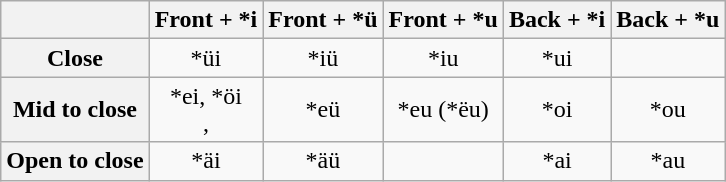<table class="wikitable" style="text-align: center">
<tr>
<th></th>
<th>Front + *i</th>
<th>Front + *ü</th>
<th>Front + *u</th>
<th>Back + *i</th>
<th>Back + *u</th>
</tr>
<tr>
<th>Close</th>
<td>*üi<br></td>
<td>*iü<br></td>
<td>*iu<br></td>
<td>*ui<br></td>
<td></td>
</tr>
<tr>
<th>Mid to close</th>
<td>*ei, *öi<br>, </td>
<td>*eü<br></td>
<td>*eu (*ëu)<br></td>
<td>*oi<br></td>
<td>*ou<br></td>
</tr>
<tr>
<th>Open to close</th>
<td>*äi<br></td>
<td>*äü<br></td>
<td></td>
<td>*ai<br></td>
<td>*au<br></td>
</tr>
</table>
